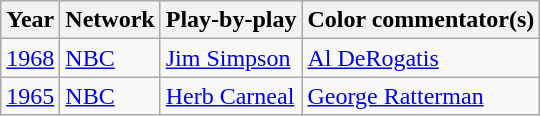<table class=wikitable>
<tr>
<th>Year</th>
<th>Network</th>
<th>Play-by-play</th>
<th>Color commentator(s)</th>
</tr>
<tr>
<td><a href='#'>1968</a></td>
<td><a href='#'>NBC</a></td>
<td><a href='#'>Jim Simpson</a></td>
<td><a href='#'>Al DeRogatis</a></td>
</tr>
<tr>
<td><a href='#'>1965</a></td>
<td><a href='#'>NBC</a></td>
<td><a href='#'>Herb Carneal</a></td>
<td><a href='#'>George Ratterman</a></td>
</tr>
</table>
